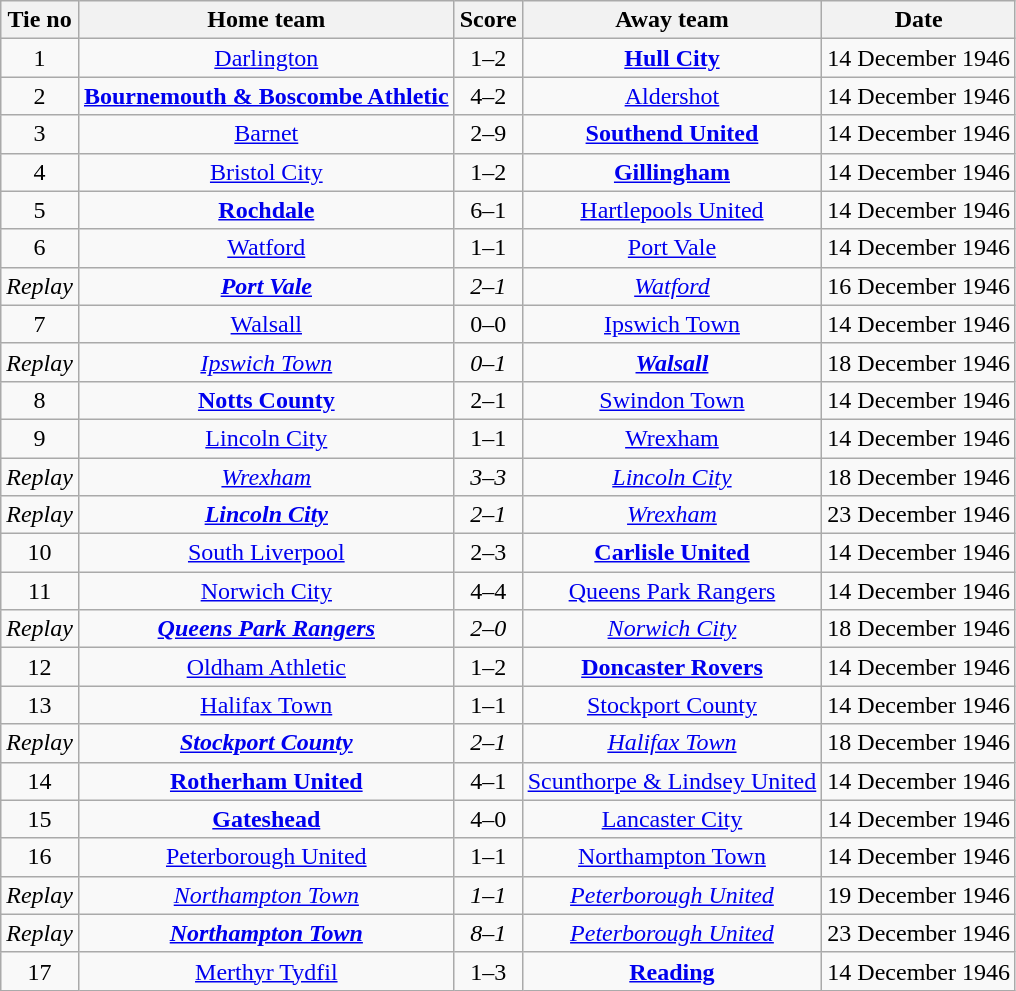<table class="wikitable" style="text-align: center">
<tr>
<th>Tie no</th>
<th>Home team</th>
<th>Score</th>
<th>Away team</th>
<th>Date</th>
</tr>
<tr>
<td>1</td>
<td><a href='#'>Darlington</a></td>
<td>1–2</td>
<td><strong><a href='#'>Hull City</a></strong></td>
<td>14 December 1946</td>
</tr>
<tr>
<td>2</td>
<td><strong><a href='#'>Bournemouth & Boscombe Athletic</a></strong></td>
<td>4–2</td>
<td><a href='#'>Aldershot</a></td>
<td>14 December 1946</td>
</tr>
<tr>
<td>3</td>
<td><a href='#'>Barnet</a></td>
<td>2–9</td>
<td><strong><a href='#'>Southend United</a></strong></td>
<td>14 December 1946</td>
</tr>
<tr>
<td>4</td>
<td><a href='#'>Bristol City</a></td>
<td>1–2</td>
<td><strong><a href='#'>Gillingham</a></strong></td>
<td>14 December 1946</td>
</tr>
<tr>
<td>5</td>
<td><strong><a href='#'>Rochdale</a></strong></td>
<td>6–1</td>
<td><a href='#'>Hartlepools United</a></td>
<td>14 December 1946</td>
</tr>
<tr>
<td>6</td>
<td><a href='#'>Watford</a></td>
<td>1–1</td>
<td><a href='#'>Port Vale</a></td>
<td>14 December 1946</td>
</tr>
<tr>
<td><em>Replay</em></td>
<td><strong><em><a href='#'>Port Vale</a></em></strong></td>
<td><em>2–1</em></td>
<td><em><a href='#'>Watford</a></em></td>
<td>16 December 1946</td>
</tr>
<tr>
<td>7</td>
<td><a href='#'>Walsall</a></td>
<td>0–0</td>
<td><a href='#'>Ipswich Town</a></td>
<td>14 December 1946</td>
</tr>
<tr>
<td><em>Replay</em></td>
<td><em><a href='#'>Ipswich Town</a></em></td>
<td><em>0–1</em></td>
<td><strong><em><a href='#'>Walsall</a></em></strong></td>
<td>18 December 1946</td>
</tr>
<tr>
<td>8</td>
<td><strong><a href='#'>Notts County</a></strong></td>
<td>2–1</td>
<td><a href='#'>Swindon Town</a></td>
<td>14 December 1946</td>
</tr>
<tr>
<td>9</td>
<td><a href='#'>Lincoln City</a></td>
<td>1–1</td>
<td><a href='#'>Wrexham</a></td>
<td>14 December 1946</td>
</tr>
<tr>
<td><em>Replay</em></td>
<td><em><a href='#'>Wrexham</a></em></td>
<td><em>3–3</em></td>
<td><em><a href='#'>Lincoln City</a></em></td>
<td>18 December 1946</td>
</tr>
<tr>
<td><em>Replay</em></td>
<td><strong><em><a href='#'>Lincoln City</a></em></strong></td>
<td><em>2–1</em></td>
<td><em><a href='#'>Wrexham</a></em></td>
<td>23 December 1946</td>
</tr>
<tr>
<td>10</td>
<td><a href='#'>South Liverpool</a></td>
<td>2–3</td>
<td><strong><a href='#'>Carlisle United</a></strong></td>
<td>14 December 1946</td>
</tr>
<tr>
<td>11</td>
<td><a href='#'>Norwich City</a></td>
<td>4–4</td>
<td><a href='#'>Queens Park Rangers</a></td>
<td>14 December 1946</td>
</tr>
<tr>
<td><em>Replay</em></td>
<td><strong><em><a href='#'>Queens Park Rangers</a></em></strong></td>
<td><em>2–0</em></td>
<td><em><a href='#'>Norwich City</a></em></td>
<td>18 December 1946</td>
</tr>
<tr>
<td>12</td>
<td><a href='#'>Oldham Athletic</a></td>
<td>1–2</td>
<td><strong><a href='#'>Doncaster Rovers</a></strong></td>
<td>14 December 1946</td>
</tr>
<tr>
<td>13</td>
<td><a href='#'>Halifax Town</a></td>
<td>1–1</td>
<td><a href='#'>Stockport County</a></td>
<td>14 December 1946</td>
</tr>
<tr>
<td><em>Replay</em></td>
<td><strong><em><a href='#'>Stockport County</a></em></strong></td>
<td><em>2–1</em></td>
<td><em><a href='#'>Halifax Town</a></em></td>
<td>18 December 1946</td>
</tr>
<tr>
<td>14</td>
<td><strong><a href='#'>Rotherham United</a></strong></td>
<td>4–1</td>
<td><a href='#'>Scunthorpe & Lindsey United</a></td>
<td>14 December 1946</td>
</tr>
<tr>
<td>15</td>
<td><strong><a href='#'>Gateshead</a></strong></td>
<td>4–0</td>
<td><a href='#'>Lancaster City</a></td>
<td>14 December 1946</td>
</tr>
<tr>
<td>16</td>
<td><a href='#'>Peterborough United</a></td>
<td>1–1</td>
<td><a href='#'>Northampton Town</a></td>
<td>14 December 1946</td>
</tr>
<tr>
<td><em>Replay</em></td>
<td><em><a href='#'>Northampton Town</a></em></td>
<td><em>1–1</em></td>
<td><em><a href='#'>Peterborough United</a></em></td>
<td>19 December 1946</td>
</tr>
<tr>
<td><em>Replay</em></td>
<td><strong><em><a href='#'>Northampton Town</a></em></strong></td>
<td><em>8–1</em></td>
<td><em><a href='#'>Peterborough United</a></em></td>
<td>23 December 1946</td>
</tr>
<tr>
<td>17</td>
<td><a href='#'>Merthyr Tydfil</a></td>
<td>1–3</td>
<td><strong><a href='#'>Reading</a></strong></td>
<td>14 December 1946</td>
</tr>
</table>
